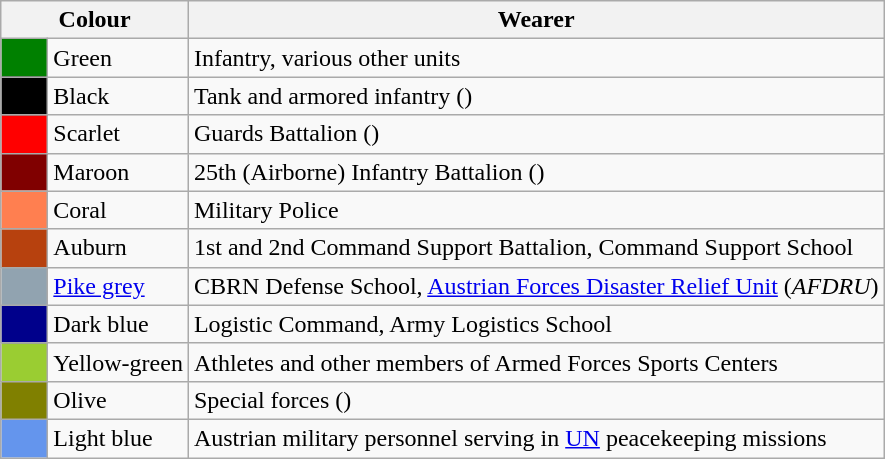<table class="wikitable">
<tr>
<th colspan="2">Colour</th>
<th>Wearer</th>
</tr>
<tr>
<td style="background:green;">      </td>
<td>Green</td>
<td>Infantry, various other units</td>
</tr>
<tr>
<td style="background:black;">      </td>
<td>Black</td>
<td>Tank and armored infantry ()</td>
</tr>
<tr>
<td style="background:red;">      </td>
<td>Scarlet</td>
<td>Guards Battalion ()</td>
</tr>
<tr>
<td style="background:maroon;">      </td>
<td>Maroon</td>
<td>25th (Airborne) Infantry Battalion ()</td>
</tr>
<tr>
<td style="background:coral;">      </td>
<td>Coral</td>
<td>Military Police</td>
</tr>
<tr>
<td style="background:#B7410E;">      </td>
<td>Auburn</td>
<td>1st and 2nd Command Support Battalion, Command Support School</td>
</tr>
<tr>
<td style="background:#91A3B0;">      </td>
<td><a href='#'>Pike grey</a></td>
<td>CBRN Defense School, <a href='#'>Austrian Forces Disaster Relief Unit</a> (<em>AFDRU</em>)</td>
</tr>
<tr>
<td style="background:darkblue;">      </td>
<td>Dark blue</td>
<td>Logistic Command, Army Logistics School</td>
</tr>
<tr>
<td style="background:yellowgreen;">      </td>
<td>Yellow-green</td>
<td>Athletes and other members of Armed Forces Sports Centers</td>
</tr>
<tr>
<td style="background:olive;">      </td>
<td>Olive</td>
<td>Special forces ()</td>
</tr>
<tr>
<td style="background:CornflowerBlue;">      </td>
<td>Light blue</td>
<td>Austrian military personnel serving in <a href='#'>UN</a> peacekeeping missions</td>
</tr>
</table>
